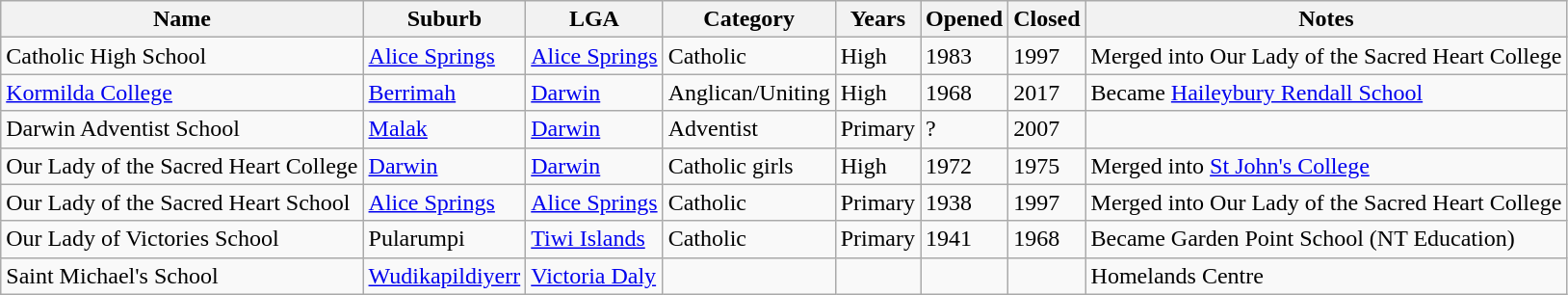<table class="wikitable sortable">
<tr>
<th>Name</th>
<th>Suburb</th>
<th>LGA</th>
<th>Category</th>
<th>Years</th>
<th>Opened</th>
<th>Closed</th>
<th>Notes</th>
</tr>
<tr>
<td>Catholic High School</td>
<td><a href='#'>Alice Springs</a></td>
<td><a href='#'>Alice Springs</a></td>
<td>Catholic</td>
<td>High</td>
<td>1983</td>
<td>1997</td>
<td>Merged into Our Lady of the Sacred Heart College</td>
</tr>
<tr>
<td><a href='#'>Kormilda College</a></td>
<td><a href='#'>Berrimah</a></td>
<td><a href='#'>Darwin</a></td>
<td>Anglican/Uniting</td>
<td>High</td>
<td>1968</td>
<td>2017</td>
<td>Became <a href='#'>Haileybury Rendall School</a></td>
</tr>
<tr>
<td>Darwin Adventist School</td>
<td><a href='#'>Malak</a></td>
<td><a href='#'>Darwin</a></td>
<td>Adventist</td>
<td>Primary</td>
<td>?</td>
<td>2007</td>
<td></td>
</tr>
<tr>
<td>Our Lady of the Sacred Heart College</td>
<td><a href='#'>Darwin</a></td>
<td><a href='#'>Darwin</a></td>
<td>Catholic girls</td>
<td>High</td>
<td>1972</td>
<td>1975</td>
<td>Merged into <a href='#'>St John's College</a></td>
</tr>
<tr>
<td>Our Lady of the Sacred Heart School</td>
<td><a href='#'>Alice Springs</a></td>
<td><a href='#'>Alice Springs</a></td>
<td>Catholic</td>
<td>Primary</td>
<td>1938</td>
<td>1997</td>
<td>Merged into Our Lady of the Sacred Heart College</td>
</tr>
<tr>
<td>Our Lady of Victories School</td>
<td>Pularumpi</td>
<td><a href='#'>Tiwi Islands</a></td>
<td>Catholic</td>
<td>Primary</td>
<td>1941</td>
<td>1968</td>
<td>Became Garden Point School (NT Education)</td>
</tr>
<tr>
<td>Saint Michael's School</td>
<td><a href='#'>Wudikapildiyerr</a></td>
<td><a href='#'>Victoria Daly</a></td>
<td></td>
<td></td>
<td></td>
<td></td>
<td>Homelands Centre</td>
</tr>
</table>
